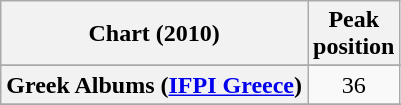<table class="wikitable sortable plainrowheaders">
<tr>
<th scope="col">Chart (2010)</th>
<th scope="col">Peak<br>position</th>
</tr>
<tr>
</tr>
<tr>
</tr>
<tr>
</tr>
<tr>
<th scope="row">Greek Albums (<a href='#'>IFPI Greece</a>)</th>
<td style="text-align:center;">36</td>
</tr>
<tr>
</tr>
<tr>
</tr>
<tr>
</tr>
<tr>
</tr>
</table>
